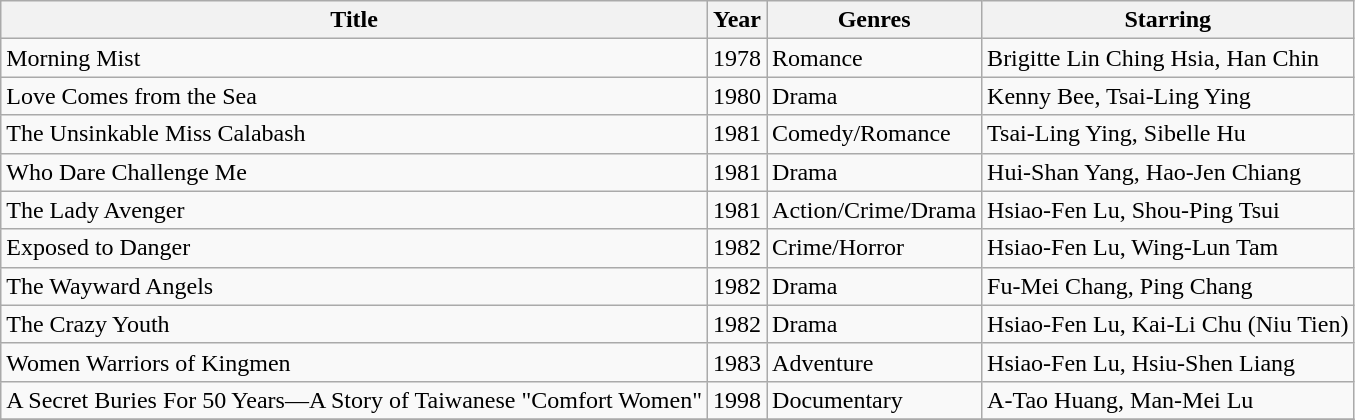<table class="wikitable">
<tr>
<th>Title</th>
<th>Year</th>
<th>Genres</th>
<th>Starring</th>
</tr>
<tr>
<td>Morning Mist</td>
<td>1978</td>
<td>Romance</td>
<td>Brigitte Lin Ching Hsia, Han Chin</td>
</tr>
<tr>
<td>Love Comes from the Sea</td>
<td>1980</td>
<td>Drama</td>
<td>Kenny Bee, Tsai-Ling Ying</td>
</tr>
<tr>
<td>The Unsinkable Miss Calabash</td>
<td>1981</td>
<td>Comedy/Romance</td>
<td>Tsai-Ling Ying, Sibelle Hu</td>
</tr>
<tr>
<td>Who Dare Challenge Me</td>
<td>1981</td>
<td>Drama</td>
<td>Hui-Shan Yang, Hao-Jen Chiang</td>
</tr>
<tr>
<td>The Lady Avenger</td>
<td>1981</td>
<td>Action/Crime/Drama</td>
<td>Hsiao-Fen Lu, Shou-Ping Tsui</td>
</tr>
<tr>
<td>Exposed to Danger</td>
<td>1982</td>
<td>Crime/Horror</td>
<td>Hsiao-Fen Lu, Wing-Lun Tam</td>
</tr>
<tr>
<td>The Wayward Angels</td>
<td>1982</td>
<td>Drama</td>
<td>Fu-Mei Chang, Ping Chang</td>
</tr>
<tr>
<td>The Crazy Youth</td>
<td>1982</td>
<td>Drama</td>
<td>Hsiao-Fen Lu, Kai-Li Chu (Niu Tien)</td>
</tr>
<tr>
<td>Women Warriors of Kingmen</td>
<td>1983</td>
<td>Adventure</td>
<td>Hsiao-Fen Lu, Hsiu-Shen Liang</td>
</tr>
<tr>
<td>A Secret Buries For 50 Years—A Story of Taiwanese "Comfort Women"</td>
<td>1998</td>
<td>Documentary</td>
<td>A-Tao Huang, Man-Mei Lu</td>
</tr>
<tr>
</tr>
</table>
